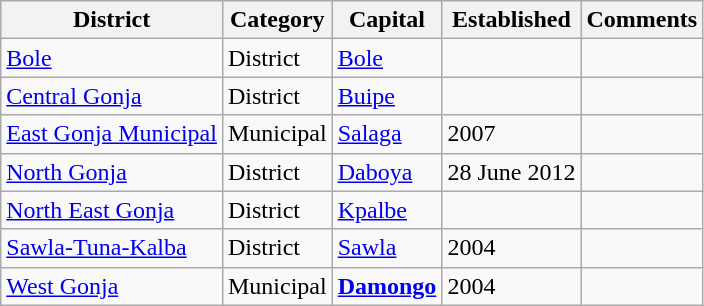<table class="wikitable sortable">
<tr>
<th>District</th>
<th>Category</th>
<th>Capital</th>
<th>Established</th>
<th>Comments</th>
</tr>
<tr>
<td><a href='#'>Bole</a></td>
<td>District</td>
<td><a href='#'>Bole</a></td>
<td></td>
<td></td>
</tr>
<tr>
<td><a href='#'>Central Gonja</a></td>
<td>District</td>
<td><a href='#'>Buipe</a></td>
<td></td>
<td></td>
</tr>
<tr>
<td><a href='#'>East Gonja Municipal</a></td>
<td>Municipal</td>
<td><a href='#'>Salaga</a></td>
<td>2007</td>
<td></td>
</tr>
<tr>
<td><a href='#'>North Gonja</a></td>
<td>District</td>
<td><a href='#'>Daboya</a></td>
<td>28 June 2012</td>
<td></td>
</tr>
<tr>
<td><a href='#'>North East Gonja</a></td>
<td>District</td>
<td><a href='#'>Kpalbe</a></td>
<td></td>
<td></td>
</tr>
<tr>
<td><a href='#'>Sawla-Tuna-Kalba</a></td>
<td>District</td>
<td><a href='#'>Sawla</a></td>
<td>2004</td>
<td></td>
</tr>
<tr>
<td><a href='#'>West Gonja</a></td>
<td>Municipal</td>
<td><strong><a href='#'>Damongo</a></strong></td>
<td>2004</td>
<td></td>
</tr>
</table>
